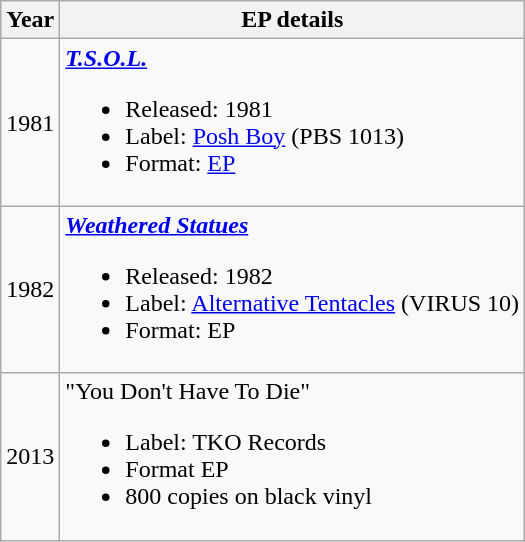<table class ="wikitable">
<tr>
<th>Year</th>
<th>EP details</th>
</tr>
<tr>
<td>1981</td>
<td><strong><em><a href='#'>T.S.O.L.</a></em></strong><br><ul><li>Released: 1981</li><li>Label: <a href='#'>Posh Boy</a> (PBS 1013)</li><li>Format: <a href='#'>EP</a></li></ul></td>
</tr>
<tr>
<td>1982</td>
<td><strong><em><a href='#'>Weathered Statues</a></em></strong><br><ul><li>Released: 1982</li><li>Label: <a href='#'>Alternative Tentacles</a> (VIRUS 10)</li><li>Format: EP</li></ul></td>
</tr>
<tr>
<td>2013</td>
<td>"You Don't Have To Die"<br><ul><li>Label: TKO Records</li><li>Format EP</li><li>800 copies on black vinyl</li></ul></td>
</tr>
</table>
